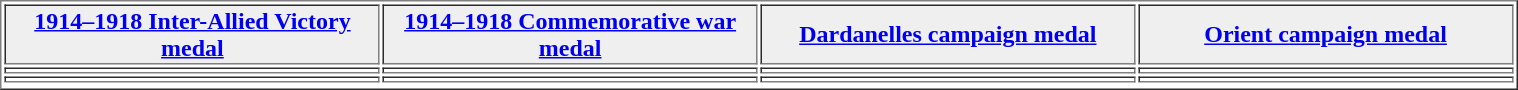<table align="center" border="1"  cellpadding="1" width="80%">
<tr>
<th width="20%" style="background:#efefef;"><a href='#'>1914–1918 Inter-Allied Victory medal</a></th>
<th width="20%" style="background:#efefef;"><a href='#'>1914–1918 Commemorative war medal</a></th>
<th width="20%" style="background:#efefef;"><a href='#'>Dardanelles campaign medal</a></th>
<th width="20%" style="background:#efefef;"><a href='#'>Orient campaign medal</a></th>
</tr>
<tr>
<td></td>
<td></td>
<td></td>
<td></td>
</tr>
<tr>
<td></td>
<td></td>
<td></td>
<td></td>
</tr>
<tr>
</tr>
</table>
